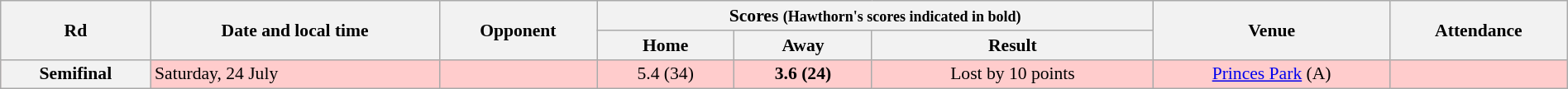<table class="wikitable" style="font-size:90%; text-align:center; width: 100%; margin-left: auto; margin-right: auto">
<tr>
<th rowspan="2">Rd</th>
<th rowspan="2">Date and local time</th>
<th rowspan="2">Opponent</th>
<th colspan="3">Scores <small>(Hawthorn's scores indicated in bold)</small></th>
<th rowspan="2">Venue</th>
<th rowspan="2">Attendance</th>
</tr>
<tr>
<th>Home</th>
<th>Away</th>
<th>Result</th>
</tr>
<tr style="background:#fcc;">
<th>Semifinal</th>
<td align=left>Saturday, 24 July</td>
<td align=left></td>
<td>5.4 (34)</td>
<td><strong>3.6 (24)</strong></td>
<td>Lost by 10 points</td>
<td><a href='#'>Princes Park</a> (A)</td>
<td></td>
</tr>
</table>
